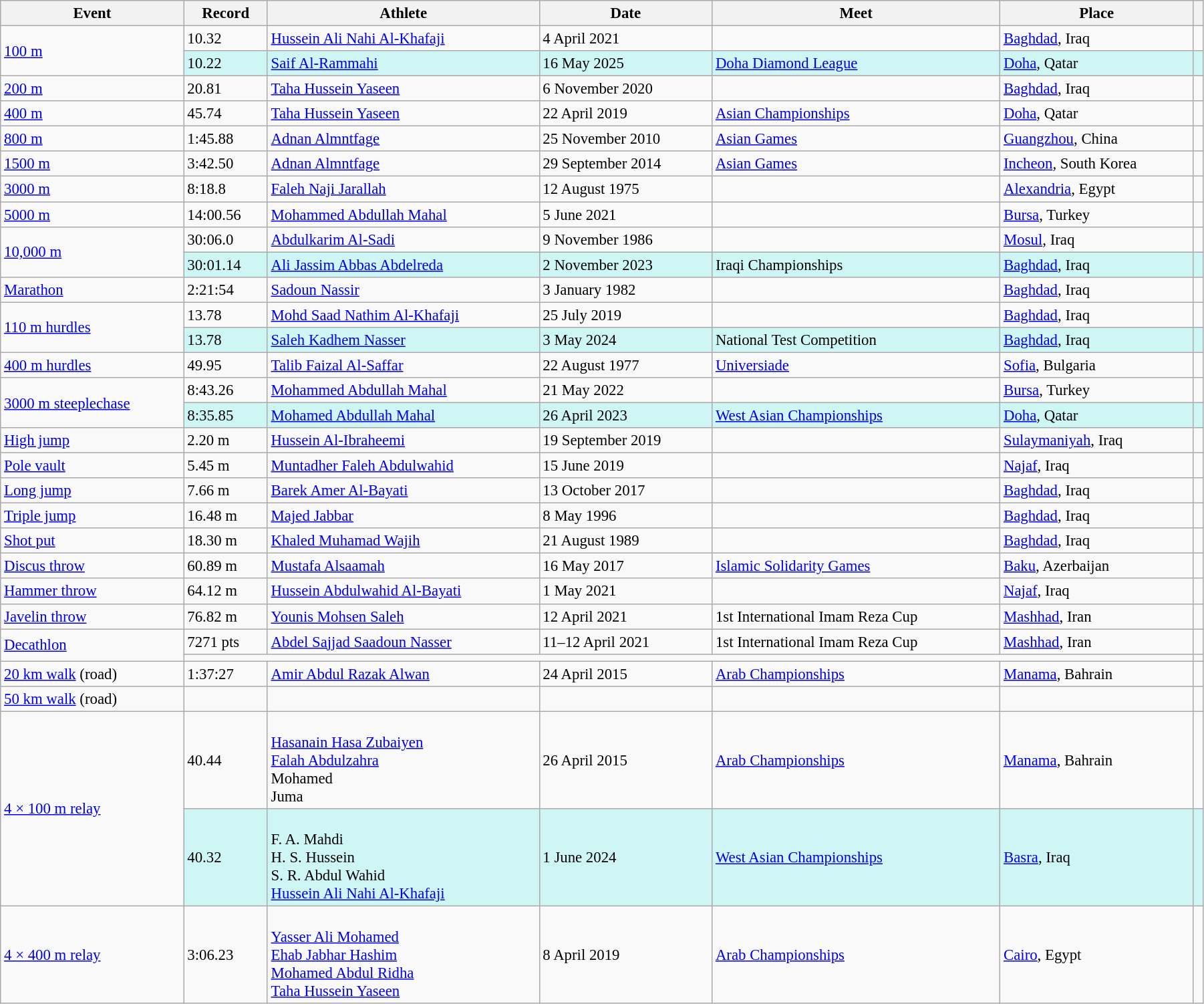<table class="wikitable" style="font-size:95%; width: 95%;">
<tr>
<th>Event</th>
<th>Record</th>
<th>Athlete</th>
<th>Date</th>
<th>Meet</th>
<th>Place</th>
<th></th>
</tr>
<tr>
<td rowspan=2><a href='#'>100 m</a></td>
<td>10.32 </td>
<td><a href='#'>Hussein Ali Nahi Al-Khafaji</a></td>
<td>4 April 2021</td>
<td></td>
<td><a href='#'>Baghdad</a>, Iraq</td>
<td></td>
</tr>
<tr bgcolor="#CEF6F5">
<td>10.22 </td>
<td><a href='#'>Saif Al-Rammahi</a></td>
<td>16 May 2025</td>
<td><a href='#'>Doha Diamond League</a></td>
<td><a href='#'>Doha</a>, Qatar</td>
<td></td>
</tr>
<tr>
<td><a href='#'>200 m</a></td>
<td>20.81 </td>
<td><a href='#'>Taha Hussein Yaseen</a></td>
<td>6 November 2020</td>
<td></td>
<td><a href='#'>Baghdad</a>, Iraq</td>
<td></td>
</tr>
<tr>
<td><a href='#'>400 m</a></td>
<td>45.74</td>
<td><a href='#'>Taha Hussein Yaseen</a></td>
<td>22 April 2019</td>
<td><a href='#'>Asian Championships</a></td>
<td><a href='#'>Doha</a>, Qatar</td>
<td></td>
</tr>
<tr>
<td><a href='#'>800 m</a></td>
<td>1:45.88</td>
<td><a href='#'>Adnan Almntfage</a></td>
<td>25 November 2010</td>
<td><a href='#'>Asian Games</a></td>
<td><a href='#'>Guangzhou</a>, China</td>
<td></td>
</tr>
<tr>
<td><a href='#'>1500 m</a></td>
<td>3:42.50</td>
<td><a href='#'>Adnan Almntfage</a></td>
<td>29 September 2014</td>
<td><a href='#'>Asian Games</a></td>
<td><a href='#'>Incheon</a>, South Korea</td>
<td></td>
</tr>
<tr>
<td><a href='#'>3000 m</a></td>
<td>8:18.8 </td>
<td><a href='#'>Faleh Naji Jarallah</a></td>
<td>12 August 1975</td>
<td></td>
<td><a href='#'>Alexandria</a>, Egypt</td>
<td></td>
</tr>
<tr>
<td><a href='#'>5000 m</a></td>
<td>14:00.56</td>
<td><a href='#'>Mohammed Abdullah Mahal</a></td>
<td>5 June 2021</td>
<td></td>
<td><a href='#'>Bursa</a>, Turkey</td>
<td></td>
</tr>
<tr>
<td rowspan=2><a href='#'>10,000 m</a></td>
<td>30:06.0 </td>
<td><a href='#'>Abdulkarim Al-Sadi</a></td>
<td>9 November 1986</td>
<td></td>
<td><a href='#'>Mosul</a>, Iraq</td>
<td></td>
</tr>
<tr bgcolor=#CEF6F5>
<td>30:01.14</td>
<td><a href='#'>Ali Jassim Abbas Abdelreda</a></td>
<td>2 November 2023</td>
<td>Iraqi Championships</td>
<td><a href='#'>Baghdad</a>, Iraq</td>
<td></td>
</tr>
<tr>
<td><a href='#'>Marathon</a></td>
<td>2:21:54</td>
<td><a href='#'>Sadoun Nassir</a></td>
<td>3 January 1982</td>
<td></td>
<td><a href='#'>Baghdad</a>, Iraq</td>
<td></td>
</tr>
<tr>
<td rowspan=2><a href='#'>110 m hurdles</a></td>
<td>13.78 </td>
<td><a href='#'>Mohd Saad Nathim Al-Khafaji</a></td>
<td>25 July 2019</td>
<td></td>
<td><a href='#'>Baghdad</a>, Iraq</td>
<td></td>
</tr>
<tr bgcolor=#CEF6F5>
<td>13.78 </td>
<td><a href='#'>Saleh Kadhem Nasser</a></td>
<td>3 May 2024</td>
<td>National Test Competition</td>
<td><a href='#'>Baghdad</a>, Iraq</td>
<td></td>
</tr>
<tr>
<td><a href='#'>400 m hurdles</a></td>
<td>49.95</td>
<td><a href='#'>Talib Faizal Al-Saffar</a></td>
<td>22 August 1977</td>
<td><a href='#'>Universiade</a></td>
<td><a href='#'>Sofia</a>, Bulgaria</td>
<td></td>
</tr>
<tr>
<td rowspan=2><a href='#'>3000 m steeplechase</a></td>
<td>8:43.26</td>
<td><a href='#'>Mohammed Abdullah Mahal</a></td>
<td>21 May 2022</td>
<td></td>
<td><a href='#'>Bursa</a>, Turkey</td>
<td></td>
</tr>
<tr bgcolor="#CEF6F5">
<td>8:35.85</td>
<td><a href='#'>Mohamed Abdullah Mahal</a></td>
<td>26 April 2023</td>
<td><a href='#'>West Asian Championships</a></td>
<td><a href='#'>Doha</a>, Qatar</td>
<td></td>
</tr>
<tr>
<td><a href='#'>High jump</a></td>
<td>2.20 m</td>
<td><a href='#'>Hussein Al-Ibraheemi</a></td>
<td>19 September 2019</td>
<td></td>
<td><a href='#'>Sulaymaniyah</a>, Iraq</td>
<td></td>
</tr>
<tr>
<td><a href='#'>Pole vault</a></td>
<td>5.45 m</td>
<td><a href='#'>Muntadher Faleh Abdulwahid</a></td>
<td>15 June 2019</td>
<td></td>
<td><a href='#'>Najaf</a>, Iraq</td>
<td></td>
</tr>
<tr>
<td><a href='#'>Long jump</a></td>
<td>7.66 m </td>
<td><a href='#'>Barek Amer Al-Bayati</a></td>
<td>13 October 2017</td>
<td></td>
<td><a href='#'>Baghdad</a>, Iraq</td>
<td></td>
</tr>
<tr>
<td><a href='#'>Triple jump</a></td>
<td>16.48 m </td>
<td><a href='#'>Majed Jabbar</a></td>
<td>8 May 1996</td>
<td></td>
<td><a href='#'>Baghdad</a>, Iraq</td>
<td></td>
</tr>
<tr>
<td><a href='#'>Shot put</a></td>
<td>18.30 m</td>
<td><a href='#'>Khaled Muhamad Wajih</a></td>
<td>21 August 1989</td>
<td></td>
<td><a href='#'>Baghdad</a>, Iraq</td>
<td></td>
</tr>
<tr>
<td><a href='#'>Discus throw</a></td>
<td>60.89 m</td>
<td><a href='#'>Mustafa Alsaamah</a></td>
<td>16 May 2017</td>
<td><a href='#'>Islamic Solidarity Games</a></td>
<td><a href='#'>Baku</a>, Azerbaijan</td>
<td></td>
</tr>
<tr>
<td><a href='#'>Hammer throw</a></td>
<td>64.12 m</td>
<td><a href='#'>Hussein Abdulwahid Al-Bayati</a></td>
<td>1 May 2021</td>
<td></td>
<td><a href='#'>Najaf</a>, Iraq</td>
<td></td>
</tr>
<tr>
<td><a href='#'>Javelin throw</a></td>
<td>76.82 m</td>
<td><a href='#'>Younis Mohsen Saleh</a></td>
<td>12 April 2021</td>
<td>1st International Imam Reza Cup</td>
<td><a href='#'>Mashhad</a>, Iran</td>
<td></td>
</tr>
<tr>
<td rowspan=2><a href='#'>Decathlon</a></td>
<td>7271 pts </td>
<td><a href='#'>Abdel Sajjad Saadoun Nasser</a></td>
<td>11–12 April 2021</td>
<td>1st International Imam Reza Cup</td>
<td><a href='#'>Mashhad</a>, Iran</td>
<td></td>
</tr>
<tr>
<td colspan=5></td>
<td></td>
</tr>
<tr>
<td><a href='#'>20 km walk</a> (road)</td>
<td>1:37:27</td>
<td><a href='#'>Amir Abdul Razak Alwan</a></td>
<td>24 April 2015</td>
<td><a href='#'>Arab Championships</a></td>
<td><a href='#'>Manama</a>, Bahrain</td>
<td></td>
</tr>
<tr>
<td><a href='#'>50 km walk</a> (road)</td>
<td></td>
<td></td>
<td></td>
<td></td>
<td></td>
<td></td>
</tr>
<tr>
<td rowspan=2><a href='#'>4 × 100 m relay</a></td>
<td>40.44</td>
<td><br><a href='#'>Hasanain Hasa Zubaiyen</a><br><a href='#'>Falah Abdulzahra</a><br>Mohamed<br>Juma</td>
<td>26 April 2015</td>
<td><a href='#'>Arab Championships</a></td>
<td><a href='#'>Manama</a>, Bahrain</td>
<td></td>
</tr>
<tr bgcolor=#CEF6F5>
<td>40.32</td>
<td><br>F. A. Mahdi<br>H. S. Hussein<br>S. R. Abdul Wahid<br><a href='#'>Hussein Ali Nahi Al-Khafaji</a></td>
<td>1 June 2024</td>
<td><a href='#'>West Asian Championships</a></td>
<td><a href='#'>Basra</a>, Iraq</td>
<td></td>
</tr>
<tr>
<td><a href='#'>4 × 400 m relay</a></td>
<td>3:06.23</td>
<td><br><a href='#'>Yasser Ali Mohamed</a><br><a href='#'>Ehab Jabhar Hashim</a><br><a href='#'>Mohamed Abdul Ridha</a><br><a href='#'>Taha Hussein Yaseen</a></td>
<td>8 April 2019</td>
<td><a href='#'>Arab Championships</a></td>
<td><a href='#'>Cairo</a>, Egypt</td>
<td></td>
</tr>
</table>
